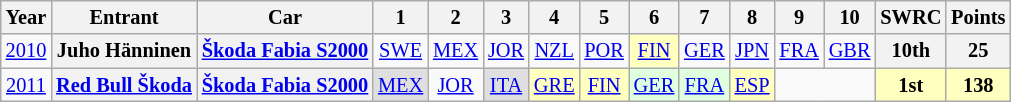<table class="wikitable" border="1" style="text-align:center; font-size:85%;">
<tr>
<th>Year</th>
<th>Entrant</th>
<th>Car</th>
<th>1</th>
<th>2</th>
<th>3</th>
<th>4</th>
<th>5</th>
<th>6</th>
<th>7</th>
<th>8</th>
<th>9</th>
<th>10</th>
<th>SWRC</th>
<th>Points</th>
</tr>
<tr>
<td><a href='#'>2010</a></td>
<th nowrap>Juho Hänninen</th>
<th nowrap><a href='#'>Škoda Fabia S2000</a></th>
<td><a href='#'>SWE</a></td>
<td><a href='#'>MEX</a></td>
<td><a href='#'>JOR</a></td>
<td><a href='#'>NZL</a></td>
<td><a href='#'>POR</a></td>
<td style="background:#FFFFBF;"><a href='#'>FIN</a><br></td>
<td><a href='#'>GER</a></td>
<td><a href='#'>JPN</a></td>
<td><a href='#'>FRA</a></td>
<td><a href='#'>GBR</a></td>
<th>10th</th>
<th>25</th>
</tr>
<tr>
<td><a href='#'>2011</a></td>
<th nowrap><a href='#'>Red Bull Škoda</a></th>
<th nowrap><a href='#'>Škoda Fabia S2000</a></th>
<td style="background:#DFDFDF;"><a href='#'>MEX</a><br></td>
<td><a href='#'>JOR</a></td>
<td style="background:#DFDFDF;"><a href='#'>ITA</a><br></td>
<td style="background:#FFFFBF;"><a href='#'>GRE</a><br></td>
<td style="background:#FFFFBF;"><a href='#'>FIN</a><br></td>
<td style="background:#DFFFDF;"><a href='#'>GER</a><br></td>
<td style="background:#DFFFDF;"><a href='#'>FRA</a><br></td>
<td style="background:#FFFFBF;"><a href='#'>ESP</a><br></td>
<td colspan=2></td>
<td style="background:#FFFFBF;"><strong>1st</strong></td>
<td style="background:#FFFFBF;"><strong>138</strong></td>
</tr>
</table>
